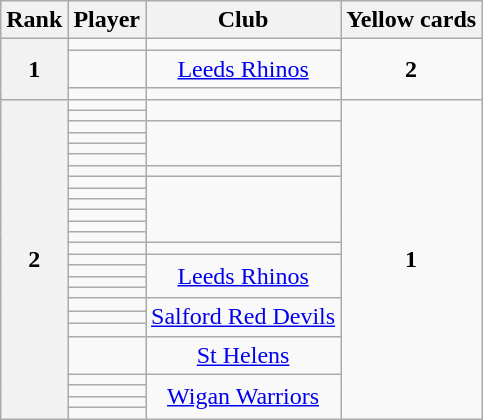<table class="wikitable sortable" style="text-align:center">
<tr>
<th>Rank</th>
<th>Player</th>
<th>Club</th>
<th> Yellow cards</th>
</tr>
<tr>
<th Rowspan=3>1</th>
<td align="left"></td>
<td></td>
<td Rowspan=3><strong>2</strong></td>
</tr>
<tr>
<td align="left"></td>
<td> <a href='#'>Leeds Rhinos</a></td>
</tr>
<tr>
<td align="left"></td>
<td></td>
</tr>
<tr>
<th Rowspan =30>2</th>
<td align="left"></td>
<td Rowspan=2></td>
<td Rowspan=30><strong>1</strong></td>
</tr>
<tr>
<td align="left"></td>
</tr>
<tr>
<td align="left"></td>
<td Rowspan=4></td>
</tr>
<tr>
<td align="left"></td>
</tr>
<tr>
<td align="left"></td>
</tr>
<tr>
<td align="left"></td>
</tr>
<tr>
<td align="left"></td>
<td></td>
</tr>
<tr>
<td align="left"></td>
<td Rowspan=6></td>
</tr>
<tr>
<td align="left"></td>
</tr>
<tr>
<td align="left"></td>
</tr>
<tr>
<td align="left"></td>
</tr>
<tr>
<td align="left"></td>
</tr>
<tr>
<td align="left"></td>
</tr>
<tr>
<td align="left"></td>
<td></td>
</tr>
<tr>
<td align="left"></td>
<td Rowspan=4> <a href='#'>Leeds Rhinos</a></td>
</tr>
<tr>
<td align="left"></td>
</tr>
<tr>
<td align="left"></td>
</tr>
<tr>
<td align="left"></td>
</tr>
<tr>
<td align="left"></td>
<td Rowspan=3> <a href='#'>Salford Red Devils</a></td>
</tr>
<tr>
<td align="left"></td>
</tr>
<tr>
<td align="left"></td>
</tr>
<tr>
<td align="left"></td>
<td> <a href='#'>St Helens</a></td>
</tr>
<tr>
<td align="left"></td>
<td Rowspan=4> <a href='#'>Wigan Warriors</a></td>
</tr>
<tr>
<td align="left"></td>
</tr>
<tr>
<td align="left"></td>
</tr>
<tr>
<td align="left"></td>
</tr>
</table>
